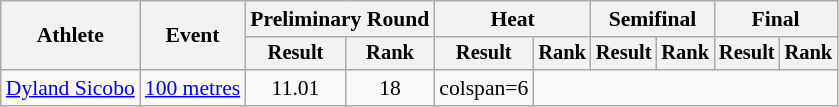<table class="wikitable" style="font-size:90%">
<tr>
<th rowspan="2">Athlete</th>
<th rowspan="2">Event</th>
<th colspan="2">Preliminary Round</th>
<th colspan="2">Heat</th>
<th colspan="2">Semifinal</th>
<th colspan="2">Final</th>
</tr>
<tr style="font-size:95%">
<th>Result</th>
<th>Rank</th>
<th>Result</th>
<th>Rank</th>
<th>Result</th>
<th>Rank</th>
<th>Result</th>
<th>Rank</th>
</tr>
<tr style=text-align:center>
<td style=text-align:left><a href='#'>Dyland Sicobo</a></td>
<td style=text-align:left><a href='#'>100 metres</a></td>
<td>11.01</td>
<td>18</td>
<td>colspan=6 </td>
</tr>
</table>
